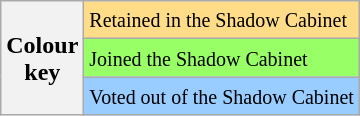<table class="wikitable">
<tr>
<th rowspan=3>Colour<br>key</th>
<td bgcolor=ffdd88><small>Retained in the Shadow Cabinet</small></td>
</tr>
<tr bgcolor=99ff66>
<td><small>Joined the Shadow Cabinet</small></td>
</tr>
<tr bgcolor=99ccff>
<td><small>Voted out of the Shadow Cabinet</small></td>
</tr>
</table>
